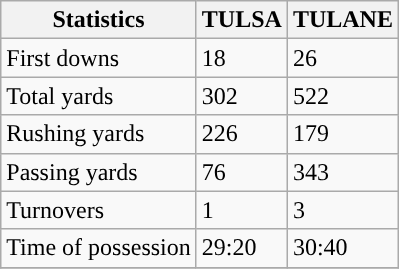<table class="wikitable" style="float: left;">
<tr>
<th>Statistics</th>
<th>TULSA</th>
<th>TULANE</th>
</tr>
<tr>
<td>First downs</td>
<td>18</td>
<td>26</td>
</tr>
<tr>
<td>Total yards</td>
<td>302</td>
<td>522</td>
</tr>
<tr>
<td>Rushing yards</td>
<td>226</td>
<td>179</td>
</tr>
<tr>
<td>Passing yards</td>
<td>76</td>
<td>343</td>
</tr>
<tr>
<td>Turnovers</td>
<td>1</td>
<td>3</td>
</tr>
<tr>
<td>Time of possession</td>
<td>29:20</td>
<td>30:40</td>
</tr>
<tr>
</tr>
</table>
